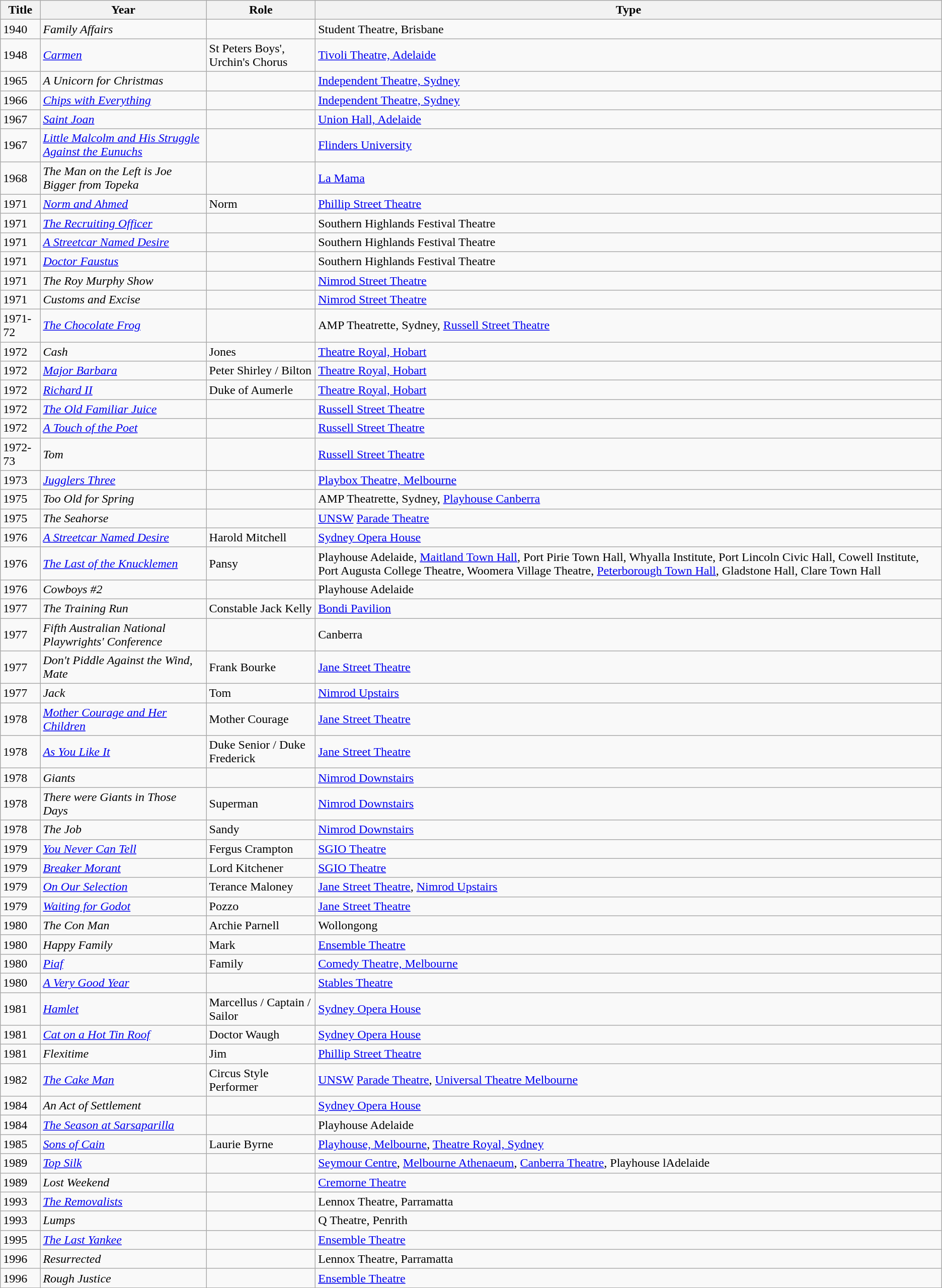<table class="wikitable">
<tr>
<th>Title</th>
<th>Year</th>
<th>Role</th>
<th>Type</th>
</tr>
<tr>
<td>1940</td>
<td><em>Family Affairs</em></td>
<td></td>
<td>Student Theatre, Brisbane</td>
</tr>
<tr>
<td>1948</td>
<td><em><a href='#'>Carmen</a></em></td>
<td>St Peters Boys', Urchin's Chorus</td>
<td><a href='#'>Tivoli Theatre, Adelaide</a></td>
</tr>
<tr>
<td>1965</td>
<td><em>A Unicorn for Christmas</em></td>
<td></td>
<td><a href='#'>Independent Theatre, Sydney</a></td>
</tr>
<tr>
<td>1966</td>
<td><em><a href='#'>Chips with Everything</a></em></td>
<td></td>
<td><a href='#'>Independent Theatre, Sydney</a></td>
</tr>
<tr>
<td>1967</td>
<td><em><a href='#'>Saint Joan</a></em></td>
<td></td>
<td><a href='#'>Union Hall, Adelaide</a></td>
</tr>
<tr>
<td>1967</td>
<td><em><a href='#'>Little Malcolm and His Struggle Against the Eunuchs</a></em></td>
<td></td>
<td><a href='#'>Flinders University</a></td>
</tr>
<tr>
<td>1968</td>
<td><em>The Man on the Left is Joe Bigger from Topeka</em></td>
<td></td>
<td><a href='#'>La Mama</a></td>
</tr>
<tr>
<td>1971</td>
<td><em><a href='#'>Norm and Ahmed</a></em></td>
<td>Norm</td>
<td><a href='#'>Phillip Street Theatre</a></td>
</tr>
<tr>
<td>1971</td>
<td><em><a href='#'>The Recruiting Officer</a></em></td>
<td></td>
<td>Southern Highlands Festival Theatre</td>
</tr>
<tr>
<td>1971</td>
<td><em><a href='#'>A Streetcar Named Desire</a></em></td>
<td></td>
<td>Southern Highlands Festival Theatre</td>
</tr>
<tr>
<td>1971</td>
<td><em><a href='#'>Doctor Faustus</a></em></td>
<td></td>
<td>Southern Highlands Festival Theatre</td>
</tr>
<tr>
<td>1971</td>
<td><em>The Roy Murphy Show</em></td>
<td></td>
<td><a href='#'>Nimrod Street Theatre</a></td>
</tr>
<tr>
<td>1971</td>
<td><em>Customs and Excise</em></td>
<td></td>
<td><a href='#'>Nimrod Street Theatre</a></td>
</tr>
<tr>
<td>1971-72</td>
<td><em><a href='#'>The Chocolate Frog</a></em></td>
<td></td>
<td>AMP Theatrette, Sydney, <a href='#'>Russell Street Theatre</a></td>
</tr>
<tr>
<td>1972</td>
<td><em>Cash</em></td>
<td>Jones</td>
<td><a href='#'>Theatre Royal, Hobart</a></td>
</tr>
<tr>
<td>1972</td>
<td><em><a href='#'>Major Barbara</a></em></td>
<td>Peter Shirley / Bilton</td>
<td><a href='#'>Theatre Royal, Hobart</a></td>
</tr>
<tr>
<td>1972</td>
<td><em><a href='#'>Richard II</a></em></td>
<td>Duke of Aumerle</td>
<td><a href='#'>Theatre Royal, Hobart</a></td>
</tr>
<tr>
<td>1972</td>
<td><em><a href='#'>The Old Familiar Juice</a></em></td>
<td></td>
<td><a href='#'>Russell Street Theatre</a></td>
</tr>
<tr>
<td>1972</td>
<td><em><a href='#'>A Touch of the Poet</a></em></td>
<td></td>
<td><a href='#'>Russell Street Theatre</a></td>
</tr>
<tr>
<td>1972-73</td>
<td><em>Tom</em></td>
<td></td>
<td><a href='#'>Russell Street Theatre</a></td>
</tr>
<tr>
<td>1973</td>
<td><em><a href='#'>Jugglers Three</a></em></td>
<td></td>
<td><a href='#'>Playbox Theatre, Melbourne</a></td>
</tr>
<tr>
<td>1975</td>
<td><em>Too Old for Spring</em></td>
<td></td>
<td>AMP Theatrette, Sydney, <a href='#'>Playhouse Canberra</a></td>
</tr>
<tr>
<td>1975</td>
<td><em>The Seahorse</em></td>
<td></td>
<td><a href='#'>UNSW</a> <a href='#'>Parade Theatre</a></td>
</tr>
<tr>
<td>1976</td>
<td><em><a href='#'>A Streetcar Named Desire</a></em></td>
<td>Harold Mitchell</td>
<td><a href='#'>Sydney Opera House</a></td>
</tr>
<tr>
<td>1976</td>
<td><em><a href='#'>The Last of the Knucklemen</a></em></td>
<td>Pansy</td>
<td>Playhouse Adelaide, <a href='#'>Maitland Town Hall</a>, Port Pirie Town Hall, Whyalla Institute, Port Lincoln Civic Hall, Cowell Institute, Port Augusta College Theatre, Woomera Village Theatre, <a href='#'>Peterborough Town Hall</a>, Gladstone Hall, Clare Town Hall</td>
</tr>
<tr>
<td>1976</td>
<td><em>Cowboys #2</em></td>
<td></td>
<td>Playhouse Adelaide</td>
</tr>
<tr>
<td>1977</td>
<td><em>The Training Run</em></td>
<td>Constable Jack Kelly</td>
<td><a href='#'>Bondi Pavilion</a></td>
</tr>
<tr>
<td>1977</td>
<td><em>Fifth Australian National Playwrights' Conference</em></td>
<td></td>
<td>Canberra</td>
</tr>
<tr>
<td>1977</td>
<td><em>Don't Piddle Against the Wind, Mate</em></td>
<td>Frank Bourke</td>
<td><a href='#'>Jane Street Theatre</a></td>
</tr>
<tr>
<td>1977</td>
<td><em>Jack</em></td>
<td>Tom</td>
<td><a href='#'>Nimrod Upstairs</a></td>
</tr>
<tr>
<td>1978</td>
<td><em><a href='#'>Mother Courage and Her Children</a></em></td>
<td>Mother Courage</td>
<td><a href='#'>Jane Street Theatre</a></td>
</tr>
<tr>
<td>1978</td>
<td><em><a href='#'>As You Like It</a></em></td>
<td>Duke Senior / Duke Frederick</td>
<td><a href='#'>Jane Street Theatre</a></td>
</tr>
<tr>
<td>1978</td>
<td><em>Giants</em></td>
<td></td>
<td><a href='#'>Nimrod Downstairs</a></td>
</tr>
<tr>
<td>1978</td>
<td><em>There were Giants in Those Days</em></td>
<td>Superman</td>
<td><a href='#'>Nimrod Downstairs</a></td>
</tr>
<tr>
<td>1978</td>
<td><em>The Job</em></td>
<td>Sandy</td>
<td><a href='#'>Nimrod Downstairs</a></td>
</tr>
<tr>
<td>1979</td>
<td><em><a href='#'>You Never Can Tell</a></em></td>
<td>Fergus Crampton</td>
<td><a href='#'>SGIO Theatre</a></td>
</tr>
<tr>
<td>1979</td>
<td><em><a href='#'>Breaker Morant</a></em></td>
<td>Lord Kitchener</td>
<td><a href='#'>SGIO Theatre</a></td>
</tr>
<tr>
<td>1979</td>
<td><em><a href='#'>On Our Selection</a></em></td>
<td>Terance Maloney</td>
<td><a href='#'>Jane Street Theatre</a>, <a href='#'>Nimrod Upstairs</a></td>
</tr>
<tr>
<td>1979</td>
<td><em><a href='#'>Waiting for Godot</a></em></td>
<td>Pozzo</td>
<td><a href='#'>Jane Street Theatre</a></td>
</tr>
<tr>
<td>1980</td>
<td><em>The Con Man</em></td>
<td>Archie Parnell</td>
<td>Wollongong</td>
</tr>
<tr>
<td>1980</td>
<td><em>Happy Family</em></td>
<td>Mark</td>
<td><a href='#'>Ensemble Theatre</a></td>
</tr>
<tr>
<td>1980</td>
<td><em><a href='#'>Piaf</a></em></td>
<td>Family</td>
<td><a href='#'>Comedy Theatre, Melbourne</a></td>
</tr>
<tr>
<td>1980</td>
<td><em><a href='#'>A Very Good Year</a></em></td>
<td></td>
<td><a href='#'>Stables Theatre</a></td>
</tr>
<tr>
<td>1981</td>
<td><em><a href='#'>Hamlet</a></em></td>
<td>Marcellus / Captain / Sailor</td>
<td><a href='#'>Sydney Opera House</a></td>
</tr>
<tr>
<td>1981</td>
<td><em><a href='#'>Cat on a Hot Tin Roof</a></em></td>
<td>Doctor Waugh</td>
<td><a href='#'>Sydney Opera House</a></td>
</tr>
<tr>
<td>1981</td>
<td><em>Flexitime</em></td>
<td>Jim</td>
<td><a href='#'>Phillip Street Theatre</a></td>
</tr>
<tr>
<td>1982</td>
<td><em><a href='#'>The Cake Man</a></em></td>
<td>Circus Style Performer</td>
<td><a href='#'>UNSW</a> <a href='#'>Parade Theatre</a>, <a href='#'>Universal Theatre Melbourne</a></td>
</tr>
<tr>
<td>1984</td>
<td><em>An Act of Settlement</em></td>
<td></td>
<td><a href='#'>Sydney Opera House</a></td>
</tr>
<tr>
<td>1984</td>
<td><em><a href='#'>The Season at Sarsaparilla</a></em></td>
<td></td>
<td>Playhouse Adelaide</td>
</tr>
<tr>
<td>1985</td>
<td><em><a href='#'>Sons of Cain</a></em></td>
<td>Laurie Byrne</td>
<td><a href='#'>Playhouse, Melbourne</a>, <a href='#'>Theatre Royal, Sydney</a></td>
</tr>
<tr>
<td>1989</td>
<td><em><a href='#'>Top Silk</a></em></td>
<td></td>
<td><a href='#'>Seymour Centre</a>, <a href='#'>Melbourne Athenaeum</a>, <a href='#'>Canberra Theatre</a>, Playhouse lAdelaide</td>
</tr>
<tr>
<td>1989</td>
<td><em>Lost Weekend</em></td>
<td></td>
<td><a href='#'>Cremorne Theatre</a></td>
</tr>
<tr>
<td>1993</td>
<td><em><a href='#'>The Removalists</a></em></td>
<td></td>
<td>Lennox Theatre, Parramatta</td>
</tr>
<tr>
<td>1993</td>
<td><em>Lumps</em></td>
<td></td>
<td>Q Theatre, Penrith</td>
</tr>
<tr>
<td>1995</td>
<td><em><a href='#'>The Last Yankee</a></em></td>
<td></td>
<td><a href='#'>Ensemble Theatre</a></td>
</tr>
<tr>
<td>1996</td>
<td><em>Resurrected</em></td>
<td></td>
<td>Lennox Theatre, Parramatta</td>
</tr>
<tr>
<td>1996</td>
<td><em>Rough Justice</em></td>
<td></td>
<td><a href='#'>Ensemble Theatre</a></td>
</tr>
</table>
